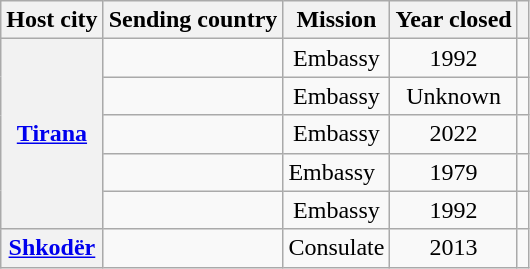<table class="wikitable plainrowheaders">
<tr>
<th scope="col">Host city</th>
<th scope="col">Sending country</th>
<th scope="col">Mission</th>
<th scope="col">Year closed</th>
<th scope="col"></th>
</tr>
<tr>
<th rowspan="5"><a href='#'>Tirana</a></th>
<td></td>
<td style="text-align:center;">Embassy</td>
<td style="text-align:center;">1992</td>
<td style="text-align:center;"></td>
</tr>
<tr>
<td></td>
<td style="text-align:center;">Embassy</td>
<td style="text-align:center;">Unknown</td>
<td style="text-align:center;"></td>
</tr>
<tr>
<td></td>
<td style="text-align:center;">Embassy</td>
<td style="text-align:center;">2022</td>
<td style="text-align:center;"></td>
</tr>
<tr>
<td></td>
<td>Embassy</td>
<td style="text-align:center;">1979</td>
<td style="text-align:center;"></td>
</tr>
<tr>
<td></td>
<td style="text-align:center;">Embassy</td>
<td style="text-align:center;">1992</td>
<td style="text-align:center;"></td>
</tr>
<tr>
<th><a href='#'>Shkodër</a></th>
<td></td>
<td style="text-align:center;">Consulate</td>
<td style="text-align:center;">2013</td>
<td style="text-align:center;"></td>
</tr>
</table>
